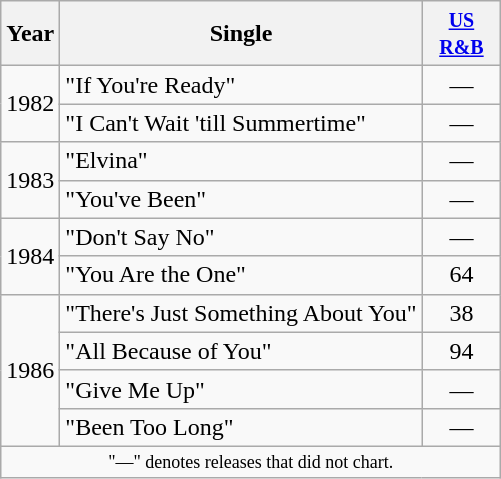<table class="wikitable">
<tr>
<th>Year</th>
<th>Single</th>
<th style="width:45px;"><small><a href='#'>US R&B</a></small><br></th>
</tr>
<tr>
<td rowspan="2">1982</td>
<td>"If You're Ready"</td>
<td align=center>—</td>
</tr>
<tr>
<td>"I Can't Wait 'till Summertime"</td>
<td align=center>—</td>
</tr>
<tr>
<td rowspan="2">1983</td>
<td>"Elvina"</td>
<td align=center>—</td>
</tr>
<tr>
<td>"You've Been"</td>
<td align=center>—</td>
</tr>
<tr>
<td rowspan="2">1984</td>
<td>"Don't Say No"</td>
<td align=center>—</td>
</tr>
<tr>
<td>"You Are the One"</td>
<td align=center>64</td>
</tr>
<tr>
<td rowspan="4">1986</td>
<td>"There's Just Something About You"</td>
<td align=center>38</td>
</tr>
<tr>
<td>"All Because of You"</td>
<td align=center>94</td>
</tr>
<tr>
<td>"Give Me Up"</td>
<td align=center>—</td>
</tr>
<tr>
<td>"Been Too Long"</td>
<td align=center>—</td>
</tr>
<tr>
<td colspan="6" style="text-align:center; font-size:9pt;">"—" denotes releases that did not chart.</td>
</tr>
</table>
